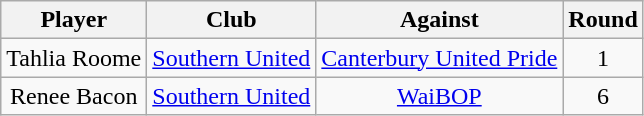<table class="wikitable" style="text-align:center;">
<tr>
<th>Player</th>
<th>Club</th>
<th>Against</th>
<th>Round</th>
</tr>
<tr>
<td>Tahlia Roome</td>
<td><a href='#'>Southern United</a></td>
<td><a href='#'>Canterbury United Pride</a></td>
<td>1</td>
</tr>
<tr>
<td>Renee Bacon</td>
<td><a href='#'>Southern United</a></td>
<td><a href='#'>WaiBOP</a></td>
<td>6</td>
</tr>
</table>
